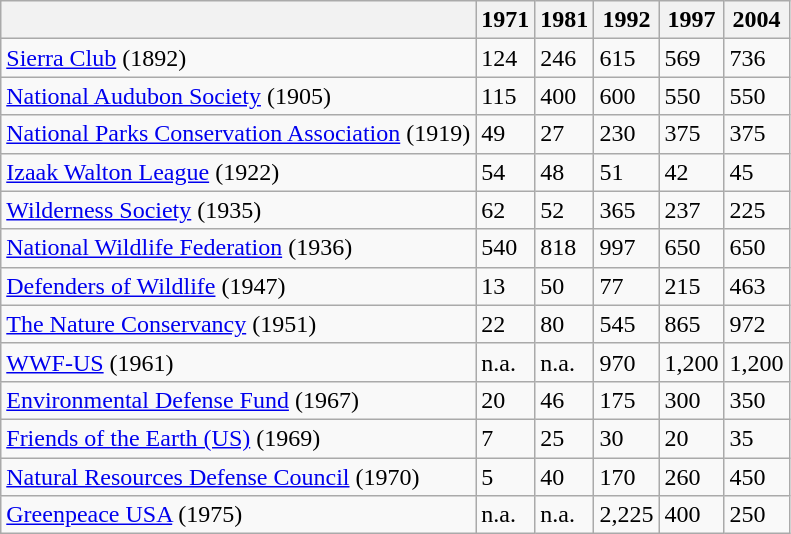<table class="wikitable">
<tr>
<th></th>
<th>1971</th>
<th>1981</th>
<th>1992</th>
<th>1997</th>
<th>2004</th>
</tr>
<tr>
<td><a href='#'>Sierra Club</a> (1892)</td>
<td>124</td>
<td>246</td>
<td>615</td>
<td>569</td>
<td>736</td>
</tr>
<tr>
<td><a href='#'>National Audubon Society</a> (1905)</td>
<td>115</td>
<td>400</td>
<td>600</td>
<td>550</td>
<td>550</td>
</tr>
<tr>
<td><a href='#'>National Parks Conservation Association</a> (1919)</td>
<td>49</td>
<td>27</td>
<td>230</td>
<td>375</td>
<td>375</td>
</tr>
<tr>
<td><a href='#'>Izaak Walton League</a> (1922)</td>
<td>54</td>
<td>48</td>
<td>51</td>
<td>42</td>
<td>45</td>
</tr>
<tr>
<td><a href='#'>Wilderness Society</a> (1935)</td>
<td>62</td>
<td>52</td>
<td>365</td>
<td>237</td>
<td>225</td>
</tr>
<tr>
<td><a href='#'>National Wildlife Federation</a> (1936)</td>
<td>540</td>
<td>818</td>
<td>997</td>
<td>650</td>
<td>650</td>
</tr>
<tr>
<td><a href='#'>Defenders of Wildlife</a> (1947)</td>
<td>13</td>
<td>50</td>
<td>77</td>
<td>215</td>
<td>463</td>
</tr>
<tr>
<td><a href='#'>The Nature Conservancy</a> (1951)</td>
<td>22</td>
<td>80</td>
<td>545</td>
<td>865</td>
<td>972</td>
</tr>
<tr>
<td><a href='#'>WWF-US</a> (1961)</td>
<td>n.a.</td>
<td>n.a.</td>
<td>970</td>
<td>1,200</td>
<td>1,200</td>
</tr>
<tr>
<td><a href='#'>Environmental Defense Fund</a> (1967)</td>
<td>20</td>
<td>46</td>
<td>175</td>
<td>300</td>
<td>350</td>
</tr>
<tr>
<td><a href='#'>Friends of the Earth (US)</a> (1969)</td>
<td>7</td>
<td>25</td>
<td>30</td>
<td>20</td>
<td>35</td>
</tr>
<tr>
<td><a href='#'>Natural Resources Defense Council</a> (1970)</td>
<td>5</td>
<td>40</td>
<td>170</td>
<td>260</td>
<td>450</td>
</tr>
<tr>
<td><a href='#'>Greenpeace USA</a> (1975)</td>
<td>n.a.</td>
<td>n.a.</td>
<td>2,225</td>
<td>400</td>
<td>250</td>
</tr>
</table>
